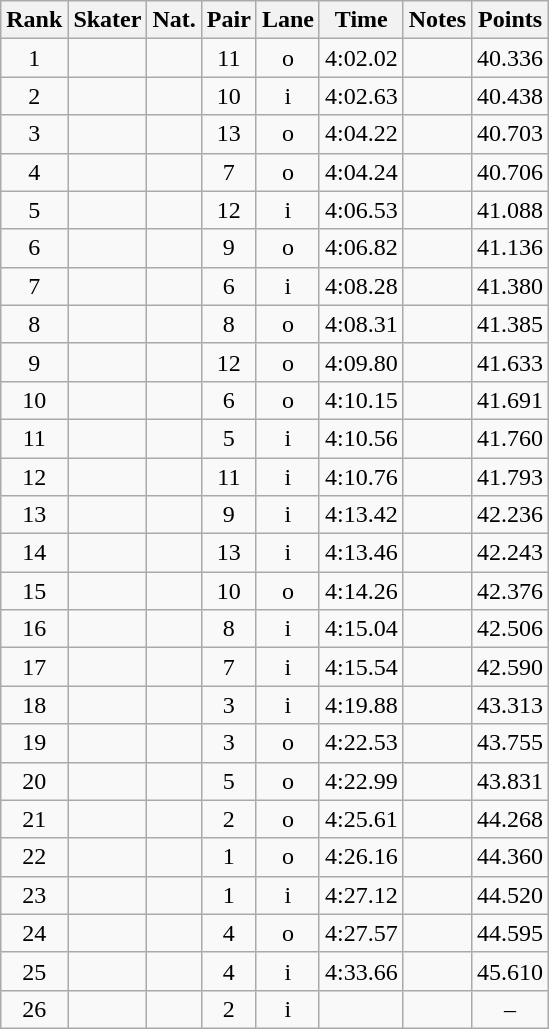<table class="wikitable sortable" border="1" style="text-align:center">
<tr>
<th>Rank</th>
<th>Skater</th>
<th>Nat.</th>
<th>Pair</th>
<th>Lane</th>
<th>Time</th>
<th>Notes</th>
<th>Points</th>
</tr>
<tr>
<td>1</td>
<td align=left></td>
<td></td>
<td>11</td>
<td>o</td>
<td>4:02.02</td>
<td></td>
<td>40.336</td>
</tr>
<tr>
<td>2</td>
<td align=left></td>
<td></td>
<td>10</td>
<td>i</td>
<td>4:02.63</td>
<td></td>
<td>40.438</td>
</tr>
<tr>
<td>3</td>
<td align=left></td>
<td></td>
<td>13</td>
<td>o</td>
<td>4:04.22</td>
<td></td>
<td>40.703</td>
</tr>
<tr>
<td>4</td>
<td align=left></td>
<td></td>
<td>7</td>
<td>o</td>
<td>4:04.24</td>
<td></td>
<td>40.706</td>
</tr>
<tr>
<td>5</td>
<td align=left></td>
<td></td>
<td>12</td>
<td>i</td>
<td>4:06.53</td>
<td></td>
<td>41.088</td>
</tr>
<tr>
<td>6</td>
<td align=left></td>
<td></td>
<td>9</td>
<td>o</td>
<td>4:06.82</td>
<td></td>
<td>41.136</td>
</tr>
<tr>
<td>7</td>
<td align=left></td>
<td></td>
<td>6</td>
<td>i</td>
<td>4:08.28</td>
<td></td>
<td>41.380</td>
</tr>
<tr>
<td>8</td>
<td align=left></td>
<td></td>
<td>8</td>
<td>o</td>
<td>4:08.31</td>
<td></td>
<td>41.385</td>
</tr>
<tr>
<td>9</td>
<td align=left></td>
<td></td>
<td>12</td>
<td>o</td>
<td>4:09.80</td>
<td></td>
<td>41.633</td>
</tr>
<tr>
<td>10</td>
<td align=left></td>
<td></td>
<td>6</td>
<td>o</td>
<td>4:10.15</td>
<td></td>
<td>41.691</td>
</tr>
<tr>
<td>11</td>
<td align=left></td>
<td></td>
<td>5</td>
<td>i</td>
<td>4:10.56</td>
<td></td>
<td>41.760</td>
</tr>
<tr>
<td>12</td>
<td align=left></td>
<td></td>
<td>11</td>
<td>i</td>
<td>4:10.76</td>
<td></td>
<td>41.793</td>
</tr>
<tr>
<td>13</td>
<td align=left></td>
<td></td>
<td>9</td>
<td>i</td>
<td>4:13.42</td>
<td></td>
<td>42.236</td>
</tr>
<tr>
<td>14</td>
<td align=left></td>
<td></td>
<td>13</td>
<td>i</td>
<td>4:13.46</td>
<td></td>
<td>42.243</td>
</tr>
<tr>
<td>15</td>
<td align=left></td>
<td></td>
<td>10</td>
<td>o</td>
<td>4:14.26</td>
<td></td>
<td>42.376</td>
</tr>
<tr>
<td>16</td>
<td align=left></td>
<td></td>
<td>8</td>
<td>i</td>
<td>4:15.04</td>
<td></td>
<td>42.506</td>
</tr>
<tr>
<td>17</td>
<td align=left></td>
<td></td>
<td>7</td>
<td>i</td>
<td>4:15.54</td>
<td></td>
<td>42.590</td>
</tr>
<tr>
<td>18</td>
<td align=left></td>
<td></td>
<td>3</td>
<td>i</td>
<td>4:19.88</td>
<td></td>
<td>43.313</td>
</tr>
<tr>
<td>19</td>
<td align=left></td>
<td></td>
<td>3</td>
<td>o</td>
<td>4:22.53</td>
<td></td>
<td>43.755</td>
</tr>
<tr>
<td>20</td>
<td align=left></td>
<td></td>
<td>5</td>
<td>o</td>
<td>4:22.99</td>
<td></td>
<td>43.831</td>
</tr>
<tr>
<td>21</td>
<td align=left></td>
<td></td>
<td>2</td>
<td>o</td>
<td>4:25.61</td>
<td></td>
<td>44.268</td>
</tr>
<tr>
<td>22</td>
<td align=left></td>
<td></td>
<td>1</td>
<td>o</td>
<td>4:26.16</td>
<td></td>
<td>44.360</td>
</tr>
<tr>
<td>23</td>
<td align=left></td>
<td></td>
<td>1</td>
<td>i</td>
<td>4:27.12</td>
<td></td>
<td>44.520</td>
</tr>
<tr>
<td>24</td>
<td align=left></td>
<td></td>
<td>4</td>
<td>o</td>
<td>4:27.57</td>
<td></td>
<td>44.595</td>
</tr>
<tr>
<td>25</td>
<td align=left></td>
<td></td>
<td>4</td>
<td>i</td>
<td>4:33.66</td>
<td></td>
<td>45.610</td>
</tr>
<tr>
<td>26</td>
<td align=left></td>
<td></td>
<td>2</td>
<td>i</td>
<td></td>
<td></td>
<td>–</td>
</tr>
</table>
